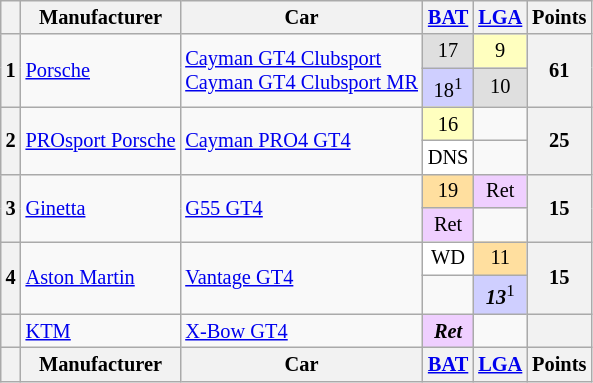<table class="wikitable" style="font-size: 85%; text-align:center;">
<tr>
<th></th>
<th>Manufacturer</th>
<th>Car</th>
<th><a href='#'>BAT</a><br></th>
<th><a href='#'>LGA</a><br></th>
<th>Points</th>
</tr>
<tr>
<th rowspan=2>1</th>
<td rowspan=2 align=left><a href='#'>Porsche</a></td>
<td rowspan=2 align=left><a href='#'>Cayman GT4 Clubsport</a><br><a href='#'>Cayman GT4 Clubsport MR</a></td>
<td style="background:#DFDFDF;">17</td>
<td style="background:#FFFFBF;">9</td>
<th rowspan=2>61</th>
</tr>
<tr>
<td style="background:#CFCFFF;">18<sup>1</sup></td>
<td style="background:#DFDFDF;">10</td>
</tr>
<tr>
<th rowspan=2>2</th>
<td rowspan=2 align=left><a href='#'>PROsport Porsche</a></td>
<td rowspan=2 align=left><a href='#'>Cayman PRO4 GT4</a></td>
<td style="background:#FFFFBF;">16</td>
<td></td>
<th rowspan=2>25</th>
</tr>
<tr>
<td style="background:#FFFFFF;">DNS</td>
<td></td>
</tr>
<tr>
<th rowspan=2>3</th>
<td rowspan=2 align=left><a href='#'>Ginetta</a></td>
<td rowspan=2 align=left><a href='#'>G55 GT4</a></td>
<td style="background:#FFDF9F;">19</td>
<td style="background:#EFCFFF;">Ret</td>
<th rowspan=2>15</th>
</tr>
<tr>
<td style="background:#EFCFFF;">Ret</td>
<td></td>
</tr>
<tr>
<th rowspan=2>4</th>
<td rowspan=2 align=left><a href='#'>Aston Martin</a></td>
<td rowspan=2 align=left><a href='#'>Vantage GT4</a></td>
<td style="background:#FFFFFF;">WD</td>
<td style="background:#FFDF9F;">11</td>
<th rowspan=2>15</th>
</tr>
<tr>
<td></td>
<td style="background:#CFCFFF;"><strong><em>13</em></strong><sup>1</sup></td>
</tr>
<tr>
<th></th>
<td align=left><a href='#'>KTM</a></td>
<td align=left><a href='#'>X-Bow GT4</a></td>
<td style="background:#EFCFFF;"><strong><em>Ret</em></strong></td>
<td></td>
<th></th>
</tr>
<tr valign="top">
<th valign=middle></th>
<th valign=middle>Manufacturer</th>
<th valign=middle>Car</th>
<th><a href='#'>BAT</a><br></th>
<th><a href='#'>LGA</a><br></th>
<th valign=middle>Points</th>
</tr>
</table>
